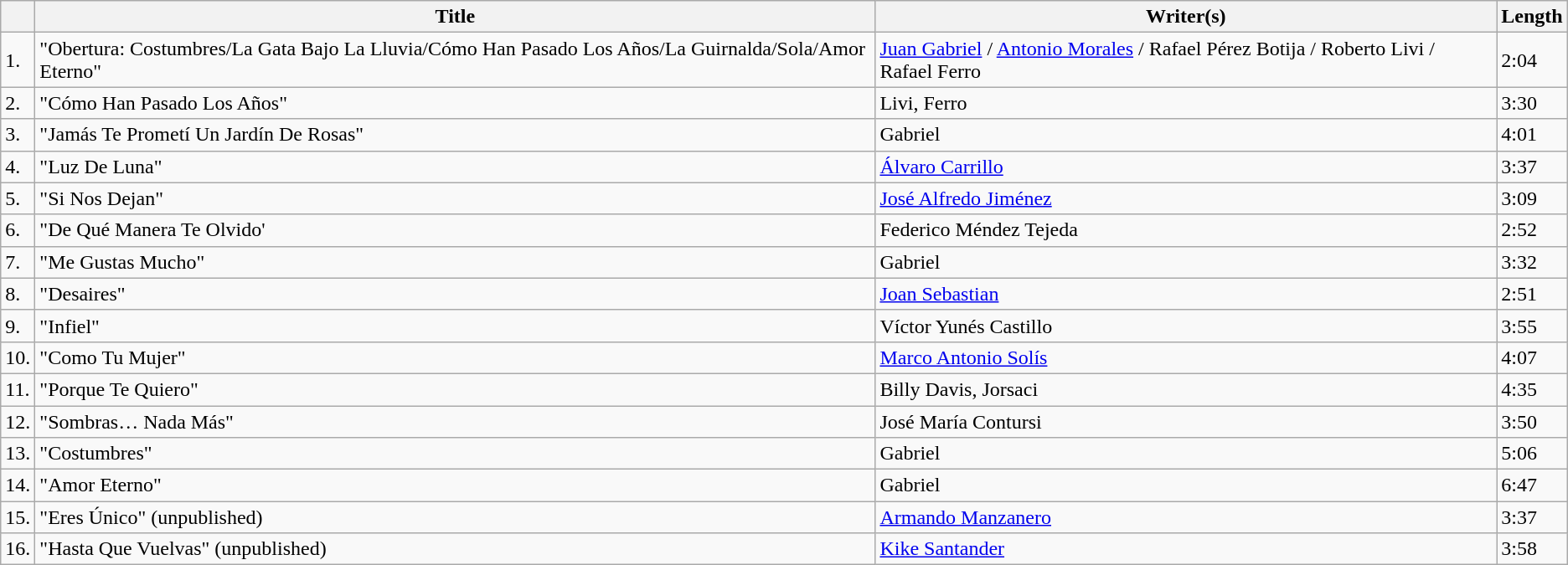<table class="wikitable">
<tr>
<th></th>
<th>Title</th>
<th>Writer(s)</th>
<th>Length</th>
</tr>
<tr>
<td>1.</td>
<td>"Obertura: Costumbres/La Gata Bajo La Lluvia/Cómo Han Pasado Los Años/La Guirnalda/Sola/Amor Eterno"</td>
<td><a href='#'>Juan Gabriel</a> / <a href='#'>Antonio Morales</a> / Rafael Pérez Botija / Roberto Livi / Rafael Ferro</td>
<td>2:04</td>
</tr>
<tr>
<td>2.</td>
<td>"Cómo Han Pasado Los Años"</td>
<td>Livi, Ferro</td>
<td>3:30</td>
</tr>
<tr>
<td>3.</td>
<td>"Jamás Te Prometí Un Jardín De Rosas"</td>
<td>Gabriel</td>
<td>4:01</td>
</tr>
<tr>
<td>4.</td>
<td>"Luz De Luna"</td>
<td><a href='#'>Álvaro Carrillo</a></td>
<td>3:37</td>
</tr>
<tr>
<td>5.</td>
<td>"Si Nos Dejan"</td>
<td><a href='#'>José Alfredo Jiménez</a></td>
<td>3:09</td>
</tr>
<tr>
<td>6.</td>
<td>"De Qué Manera Te Olvido'</td>
<td>Federico Méndez Tejeda</td>
<td>2:52</td>
</tr>
<tr>
<td>7.</td>
<td>"Me Gustas Mucho"</td>
<td>Gabriel</td>
<td>3:32</td>
</tr>
<tr>
<td>8.</td>
<td>"Desaires"</td>
<td><a href='#'>Joan Sebastian</a></td>
<td>2:51</td>
</tr>
<tr>
<td>9.</td>
<td>"Infiel"</td>
<td>Víctor Yunés Castillo</td>
<td>3:55</td>
</tr>
<tr>
<td>10.</td>
<td>"Como Tu Mujer"</td>
<td><a href='#'>Marco Antonio Solís</a></td>
<td>4:07</td>
</tr>
<tr>
<td>11.</td>
<td>"Porque Te Quiero"</td>
<td>Billy Davis, Jorsaci</td>
<td>4:35</td>
</tr>
<tr>
<td>12.</td>
<td>"Sombras… Nada Más"</td>
<td>José María Contursi</td>
<td>3:50</td>
</tr>
<tr>
<td>13.</td>
<td>"Costumbres"</td>
<td>Gabriel</td>
<td>5:06</td>
</tr>
<tr>
<td>14.</td>
<td>"Amor Eterno"</td>
<td>Gabriel</td>
<td>6:47</td>
</tr>
<tr>
<td>15.</td>
<td>"Eres Único" (unpublished)</td>
<td><a href='#'>Armando Manzanero</a></td>
<td>3:37</td>
</tr>
<tr>
<td>16.</td>
<td>"Hasta Que Vuelvas" (unpublished)</td>
<td><a href='#'>Kike Santander</a></td>
<td>3:58</td>
</tr>
</table>
